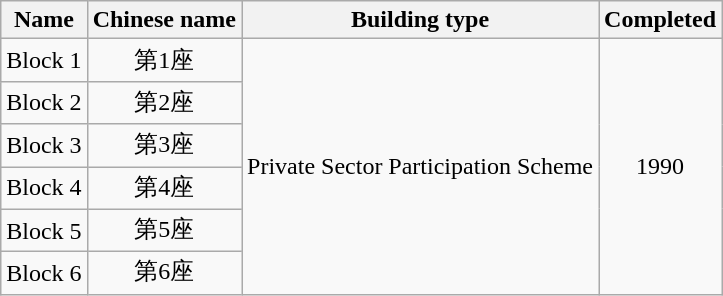<table class="wikitable" style="text-align: center">
<tr>
<th>Name</th>
<th>Chinese name</th>
<th>Building type</th>
<th>Completed</th>
</tr>
<tr>
<td>Block 1</td>
<td>第1座</td>
<td rowspan="6">Private Sector Participation Scheme</td>
<td rowspan="6">1990</td>
</tr>
<tr>
<td>Block 2</td>
<td>第2座</td>
</tr>
<tr>
<td>Block 3</td>
<td>第3座</td>
</tr>
<tr>
<td>Block 4</td>
<td>第4座</td>
</tr>
<tr>
<td>Block 5</td>
<td>第5座</td>
</tr>
<tr>
<td>Block 6</td>
<td>第6座</td>
</tr>
</table>
